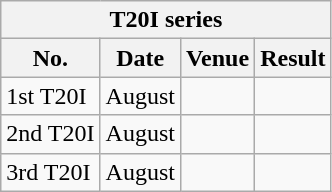<table class="wikitable">
<tr>
<th colspan="4">T20I series</th>
</tr>
<tr>
<th>No.</th>
<th>Date</th>
<th>Venue</th>
<th>Result</th>
</tr>
<tr>
<td>1st T20I</td>
<td>August</td>
<td></td>
<td></td>
</tr>
<tr>
<td>2nd T20I</td>
<td>August</td>
<td></td>
<td></td>
</tr>
<tr>
<td>3rd T20I</td>
<td>August</td>
<td></td>
<td></td>
</tr>
</table>
